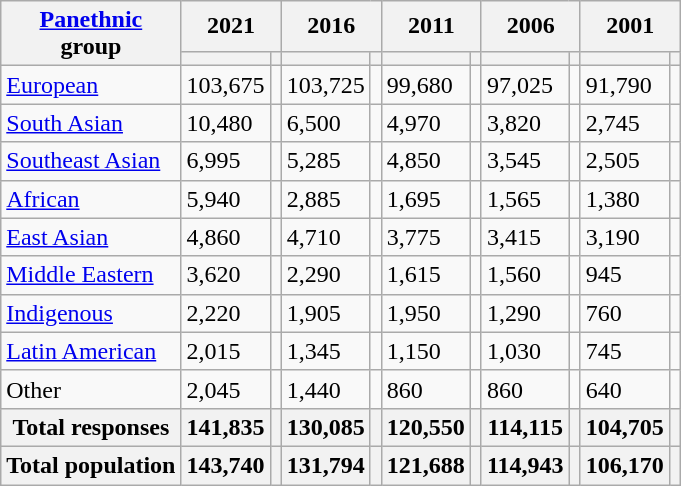<table class="wikitable collapsible sortable">
<tr>
<th rowspan="2"><a href='#'>Panethnic</a><br>group</th>
<th colspan="2">2021</th>
<th colspan="2">2016</th>
<th colspan="2">2011</th>
<th colspan="2">2006</th>
<th colspan="2">2001</th>
</tr>
<tr>
<th><a href='#'></a></th>
<th></th>
<th></th>
<th></th>
<th></th>
<th></th>
<th></th>
<th></th>
<th></th>
<th></th>
</tr>
<tr>
<td><a href='#'>European</a></td>
<td>103,675</td>
<td></td>
<td>103,725</td>
<td></td>
<td>99,680</td>
<td></td>
<td>97,025</td>
<td></td>
<td>91,790</td>
<td></td>
</tr>
<tr>
<td><a href='#'>South Asian</a></td>
<td>10,480</td>
<td></td>
<td>6,500</td>
<td></td>
<td>4,970</td>
<td></td>
<td>3,820</td>
<td></td>
<td>2,745</td>
<td></td>
</tr>
<tr>
<td><a href='#'>Southeast Asian</a></td>
<td>6,995</td>
<td></td>
<td>5,285</td>
<td></td>
<td>4,850</td>
<td></td>
<td>3,545</td>
<td></td>
<td>2,505</td>
<td></td>
</tr>
<tr>
<td><a href='#'>African</a></td>
<td>5,940</td>
<td></td>
<td>2,885</td>
<td></td>
<td>1,695</td>
<td></td>
<td>1,565</td>
<td></td>
<td>1,380</td>
<td></td>
</tr>
<tr>
<td><a href='#'>East Asian</a></td>
<td>4,860</td>
<td></td>
<td>4,710</td>
<td></td>
<td>3,775</td>
<td></td>
<td>3,415</td>
<td></td>
<td>3,190</td>
<td></td>
</tr>
<tr>
<td><a href='#'>Middle Eastern</a></td>
<td>3,620</td>
<td></td>
<td>2,290</td>
<td></td>
<td>1,615</td>
<td></td>
<td>1,560</td>
<td></td>
<td>945</td>
<td></td>
</tr>
<tr>
<td><a href='#'>Indigenous</a></td>
<td>2,220</td>
<td></td>
<td>1,905</td>
<td></td>
<td>1,950</td>
<td></td>
<td>1,290</td>
<td></td>
<td>760</td>
<td></td>
</tr>
<tr>
<td><a href='#'>Latin American</a></td>
<td>2,015</td>
<td></td>
<td>1,345</td>
<td></td>
<td>1,150</td>
<td></td>
<td>1,030</td>
<td></td>
<td>745</td>
<td></td>
</tr>
<tr>
<td>Other</td>
<td>2,045</td>
<td></td>
<td>1,440</td>
<td></td>
<td>860</td>
<td></td>
<td>860</td>
<td></td>
<td>640</td>
<td></td>
</tr>
<tr>
<th>Total responses</th>
<th>141,835</th>
<th></th>
<th>130,085</th>
<th></th>
<th>120,550</th>
<th></th>
<th>114,115</th>
<th></th>
<th>104,705</th>
<th></th>
</tr>
<tr>
<th>Total population</th>
<th>143,740</th>
<th></th>
<th>131,794</th>
<th></th>
<th>121,688</th>
<th></th>
<th>114,943</th>
<th></th>
<th>106,170</th>
<th></th>
</tr>
</table>
